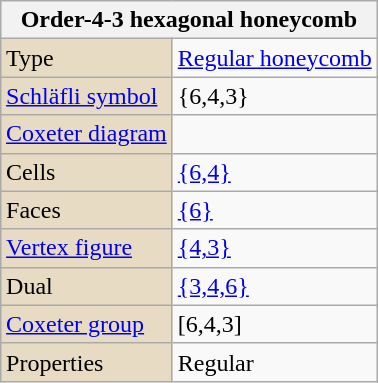<table class="wikitable" align="right" style="margin-left:10px">
<tr>
<th bgcolor=#e7dcc3 colspan=2>Order-4-3 hexagonal honeycomb</th>
</tr>
<tr>
<td bgcolor=#e7dcc3>Type</td>
<td><a href='#'>Regular honeycomb</a></td>
</tr>
<tr>
<td bgcolor=#e7dcc3><a href='#'>Schläfli symbol</a></td>
<td>{6,4,3}</td>
</tr>
<tr>
<td bgcolor=#e7dcc3><a href='#'>Coxeter diagram</a></td>
<td></td>
</tr>
<tr>
<td bgcolor=#e7dcc3>Cells</td>
<td><a href='#'>{6,4}</a> </td>
</tr>
<tr>
<td bgcolor=#e7dcc3>Faces</td>
<td><a href='#'>{6}</a></td>
</tr>
<tr>
<td bgcolor=#e7dcc3><a href='#'>Vertex figure</a></td>
<td><a href='#'>{4,3}</a></td>
</tr>
<tr>
<td bgcolor=#e7dcc3>Dual</td>
<td><a href='#'>{3,4,6}</a></td>
</tr>
<tr>
<td bgcolor=#e7dcc3><a href='#'>Coxeter group</a></td>
<td>[6,4,3]</td>
</tr>
<tr>
<td bgcolor=#e7dcc3>Properties</td>
<td>Regular</td>
</tr>
</table>
